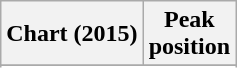<table class="wikitable plainrowheaders" style="text-align:center">
<tr>
<th scope="col">Chart (2015)</th>
<th scope="col">Peak<br>position</th>
</tr>
<tr>
</tr>
<tr>
</tr>
</table>
